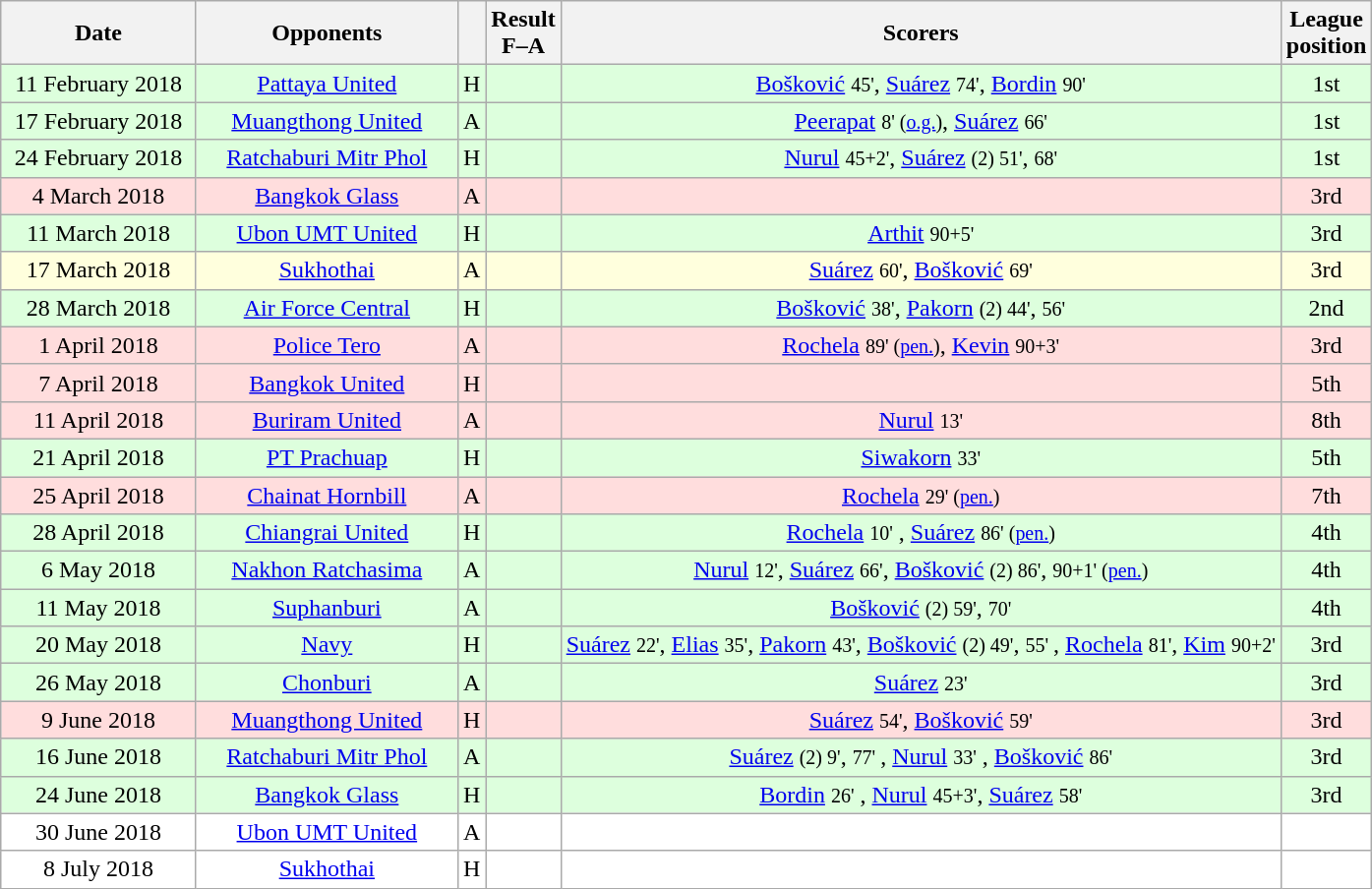<table class="wikitable" style="text-align:center">
<tr>
<th width="125">Date</th>
<th width="170">Opponents</th>
<th></th>
<th>Result<br>F–A</th>
<th>Scorers</th>
<th>League<br>position</th>
</tr>
<tr bgcolor="#ddffdd">
<td>11 February 2018</td>
<td><a href='#'>Pattaya United</a></td>
<td>H</td>
<td></td>
<td><a href='#'>Bošković</a> <small>45'</small>, <a href='#'>Suárez</a> <small>74'</small>, <a href='#'>Bordin</a> <small>90'</small></td>
<td>1st</td>
</tr>
<tr bgcolor="#ddffdd">
<td>17 February 2018</td>
<td><a href='#'>Muangthong  United</a></td>
<td>A</td>
<td> </td>
<td><a href='#'>Peerapat</a> <small>8' (<a href='#'>o.g.</a>)</small>, <a href='#'>Suárez</a> <small>66'</small></td>
<td>1st</td>
</tr>
<tr bgcolor="#ddffdd">
<td>24 February 2018</td>
<td><a href='#'>Ratchaburi Mitr Phol</a></td>
<td>H</td>
<td></td>
<td><a href='#'>Nurul</a> <small>45+2'</small>, <a href='#'>Suárez</a> <small>(2) 51'</small>, <small>68'</small></td>
<td>1st</td>
</tr>
<tr bgcolor="#ffdddd">
<td>4 March 2018</td>
<td><a href='#'>Bangkok Glass</a></td>
<td>A</td>
<td> </td>
<td></td>
<td>3rd</td>
</tr>
<tr bgcolor="#ddffdd">
<td>11 March 2018</td>
<td><a href='#'>Ubon UMT United</a></td>
<td>H</td>
<td> </td>
<td><a href='#'>Arthit</a> <small>90+5'</small></td>
<td>3rd</td>
</tr>
<tr bgcolor="#ffffdd">
<td>17 March 2018</td>
<td><a href='#'>Sukhothai</a></td>
<td>A</td>
<td> </td>
<td><a href='#'>Suárez</a> <small>60'</small>, <a href='#'>Bošković</a> <small>69'</small></td>
<td>3rd</td>
</tr>
<tr bgcolor="#ddffdd">
<td>28 March 2018</td>
<td><a href='#'>Air Force Central</a></td>
<td>H</td>
<td> </td>
<td><a href='#'>Bošković</a> <small>38'</small>, <a href='#'>Pakorn</a> <small>(2) 44'</small>, <small>56'</small></td>
<td>2nd</td>
</tr>
<tr bgcolor="#ffdddd">
<td>1 April 2018</td>
<td><a href='#'>Police Tero</a></td>
<td>A</td>
<td> </td>
<td><a href='#'>Rochela</a> <small>89' (<a href='#'>pen.</a>)</small>, <a href='#'>Kevin</a> <small>90+3'</small></td>
<td>3rd</td>
</tr>
<tr bgcolor="#ffdddd">
<td>7 April 2018</td>
<td><a href='#'>Bangkok United</a></td>
<td>H</td>
<td> </td>
<td></td>
<td>5th</td>
</tr>
<tr bgcolor="#ffdddd">
<td>11 April 2018</td>
<td><a href='#'>Buriram United</a></td>
<td>A</td>
<td> </td>
<td><a href='#'>Nurul</a> <small>13'</small></td>
<td>8th</td>
</tr>
<tr bgcolor="#ddffdd">
<td>21 April 2018</td>
<td><a href='#'>PT Prachuap</a></td>
<td>H</td>
<td> </td>
<td><a href='#'>Siwakorn</a> <small>33'</small></td>
<td>5th</td>
</tr>
<tr bgcolor="#ffdddd">
<td>25 April 2018</td>
<td><a href='#'>Chainat Hornbill</a></td>
<td>A</td>
<td> </td>
<td><a href='#'>Rochela</a> <small>29' (<a href='#'>pen.</a>)</small></td>
<td>7th</td>
</tr>
<tr bgcolor="#ddffdd">
<td>28 April 2018</td>
<td><a href='#'>Chiangrai United</a></td>
<td>H</td>
<td> </td>
<td><a href='#'>Rochela</a> <small>10'</small> , <a href='#'>Suárez</a> <small>86' (<a href='#'>pen.</a>)</small></td>
<td>4th</td>
</tr>
<tr bgcolor="#ddffdd">
<td>6 May 2018</td>
<td><a href='#'>Nakhon Ratchasima</a></td>
<td>A</td>
<td> </td>
<td><a href='#'>Nurul</a> <small>12'</small>, <a href='#'>Suárez</a> <small>66'</small>, <a href='#'>Bošković</a> <small>(2) 86'</small>, <small>90+1' (<a href='#'>pen.</a>)</small></td>
<td>4th</td>
</tr>
<tr bgcolor="#ddffdd">
<td>11 May 2018</td>
<td><a href='#'>Suphanburi</a></td>
<td>A</td>
<td> </td>
<td><a href='#'>Bošković</a> <small>(2) 59'</small>, <small>70'</small></td>
<td>4th</td>
</tr>
<tr bgcolor="#ddffdd">
<td>20 May 2018</td>
<td><a href='#'>Navy</a></td>
<td>H</td>
<td> </td>
<td><a href='#'>Suárez</a> <small>22'</small>, <a href='#'>Elias</a> <small>35'</small>, <a href='#'>Pakorn</a> <small>43'</small>, <a href='#'>Bošković</a> <small>(2) 49'</small>, <small>55' </small>, <a href='#'>Rochela</a> <small>81'</small>, <a href='#'>Kim</a> <small>90+2'</small></td>
<td>3rd</td>
</tr>
<tr bgcolor="#ddffdd">
<td>26 May 2018</td>
<td><a href='#'>Chonburi</a></td>
<td>A</td>
<td> </td>
<td><a href='#'>Suárez</a> <small>23'</small></td>
<td>3rd</td>
</tr>
<tr bgcolor="#ffdddd">
<td>9 June 2018</td>
<td><a href='#'>Muangthong  United</a></td>
<td>H</td>
<td> </td>
<td><a href='#'>Suárez</a> <small>54'</small>, <a href='#'>Bošković</a> <small>59'</small></td>
<td>3rd</td>
</tr>
<tr bgcolor="#ddffdd">
<td>16 June 2018</td>
<td><a href='#'>Ratchaburi Mitr Phol</a></td>
<td>A</td>
<td> </td>
<td><a href='#'>Suárez</a> <small>(2) 9'</small>, <small>77' </small>, <a href='#'>Nurul</a> <small>33'</small> , <a href='#'>Bošković</a> <small>86'</small></td>
<td>3rd</td>
</tr>
<tr bgcolor="#ddffdd">
<td>24 June 2018</td>
<td><a href='#'>Bangkok Glass</a></td>
<td>H</td>
<td> </td>
<td><a href='#'>Bordin</a> <small>26'</small> , <a href='#'>Nurul</a> <small>45+3'</small>, <a href='#'>Suárez</a> <small>58' </small></td>
<td>3rd</td>
</tr>
<tr bgcolor="#ffffff">
<td>30 June 2018</td>
<td><a href='#'>Ubon UMT United</a></td>
<td>A</td>
<td></td>
<td></td>
<td></td>
</tr>
<tr bgcolor="#ffffff">
<td>8 July 2018</td>
<td><a href='#'>Sukhothai</a></td>
<td>H</td>
<td></td>
<td></td>
<td></td>
</tr>
</table>
